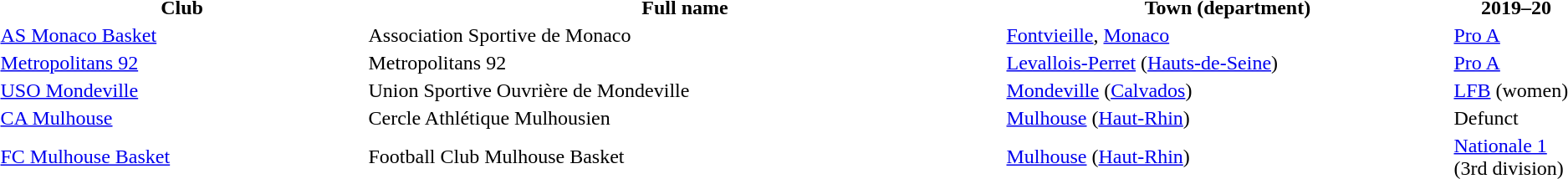<table width="100%">
<tr>
<th width="23%">Club</th>
<th width="40%">Full name</th>
<th width="28%">Town (department)</th>
<th width="8%">2019–20</th>
</tr>
<tr>
<td><a href='#'>AS Monaco Basket</a></td>
<td>Association Sportive de Monaco</td>
<td><a href='#'>Fontvieille</a>, <a href='#'>Monaco</a></td>
<td><a href='#'>Pro A</a></td>
</tr>
<tr>
<td><a href='#'>Metropolitans 92</a></td>
<td>Metropolitans 92</td>
<td><a href='#'>Levallois-Perret</a> (<a href='#'>Hauts-de-Seine</a>)</td>
<td><a href='#'>Pro A</a></td>
</tr>
<tr>
<td><a href='#'>USO Mondeville</a></td>
<td>Union Sportive Ouvrière de Mondeville</td>
<td><a href='#'>Mondeville</a> (<a href='#'>Calvados</a>)</td>
<td><a href='#'>LFB</a> (women)</td>
</tr>
<tr>
<td><a href='#'>CA Mulhouse</a></td>
<td>Cercle Athlétique Mulhousien</td>
<td><a href='#'>Mulhouse</a> (<a href='#'>Haut-Rhin</a>)</td>
<td>Defunct</td>
</tr>
<tr>
<td><a href='#'>FC Mulhouse Basket</a></td>
<td>Football Club Mulhouse Basket</td>
<td><a href='#'>Mulhouse</a> (<a href='#'>Haut-Rhin</a>)</td>
<td><a href='#'>Nationale 1</a> (3rd division)</td>
</tr>
</table>
